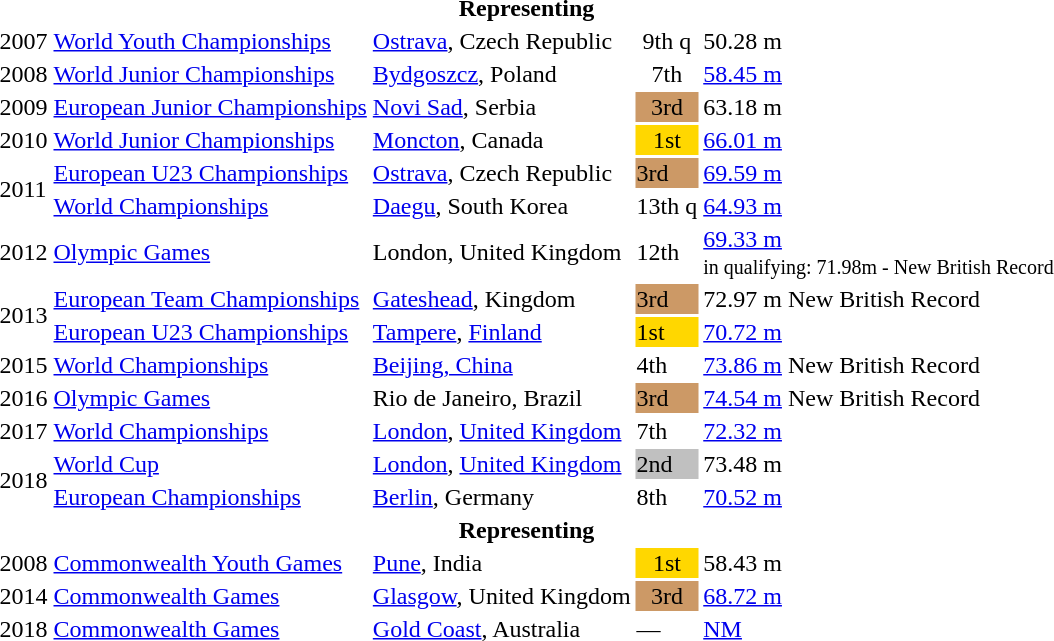<table>
<tr>
<th colspan="5">Representing </th>
</tr>
<tr>
<td>2007</td>
<td><a href='#'>World Youth Championships</a></td>
<td><a href='#'>Ostrava</a>, Czech Republic</td>
<td align="center">9th q</td>
<td>50.28 m</td>
</tr>
<tr>
<td>2008</td>
<td><a href='#'>World Junior Championships</a></td>
<td><a href='#'>Bydgoszcz</a>, Poland</td>
<td align="center">7th</td>
<td><a href='#'>58.45 m</a></td>
</tr>
<tr>
<td>2009</td>
<td><a href='#'>European Junior Championships</a></td>
<td><a href='#'>Novi Sad</a>, Serbia</td>
<td align="center" bgcolor="cc9966">3rd</td>
<td>63.18 m</td>
</tr>
<tr>
<td>2010</td>
<td><a href='#'>World Junior Championships</a></td>
<td><a href='#'>Moncton</a>, Canada</td>
<td align="center" bgcolor="gold">1st</td>
<td><a href='#'>66.01 m</a></td>
</tr>
<tr>
<td rowspan="2">2011</td>
<td><a href='#'>European U23 Championships</a></td>
<td><a href='#'>Ostrava</a>, Czech Republic</td>
<td bgcolor="cc9966">3rd</td>
<td><a href='#'>69.59 m</a></td>
</tr>
<tr>
<td><a href='#'>World Championships</a></td>
<td><a href='#'>Daegu</a>, South Korea</td>
<td>13th q</td>
<td><a href='#'>64.93 m</a></td>
</tr>
<tr>
<td>2012</td>
<td><a href='#'>Olympic Games</a></td>
<td>London, United Kingdom</td>
<td>12th</td>
<td><a href='#'>69.33 m</a><br><small>in qualifying: 71.98m - New British Record</small></td>
</tr>
<tr>
<td rowspan=2>2013</td>
<td><a href='#'>European Team Championships</a></td>
<td><a href='#'>Gateshead</a>, Kingdom</td>
<td bgcolor="cc9966">3rd</td>
<td>72.97 m New British Record</td>
</tr>
<tr>
<td><a href='#'>European U23 Championships</a></td>
<td><a href='#'>Tampere</a>, <a href='#'>Finland</a></td>
<td bgcolor=gold>1st</td>
<td><a href='#'>70.72 m</a></td>
</tr>
<tr>
<td>2015</td>
<td><a href='#'>World Championships</a></td>
<td><a href='#'>Beijing, China</a></td>
<td>4th</td>
<td><a href='#'>73.86 m</a> New British Record</td>
</tr>
<tr>
<td>2016</td>
<td><a href='#'>Olympic Games</a></td>
<td>Rio de Janeiro, Brazil</td>
<td bgcolor="cc9966">3rd</td>
<td><a href='#'>74.54 m</a> New British Record</td>
</tr>
<tr>
<td>2017</td>
<td><a href='#'>World Championships</a></td>
<td><a href='#'>London</a>, <a href='#'>United Kingdom</a></td>
<td>7th</td>
<td><a href='#'>72.32 m</a></td>
</tr>
<tr>
<td rowspan=2>2018</td>
<td><a href='#'>World Cup</a></td>
<td><a href='#'>London</a>, <a href='#'>United Kingdom</a></td>
<td bgcolor=silver>2nd</td>
<td>73.48 m</td>
</tr>
<tr>
<td><a href='#'>European Championships</a></td>
<td><a href='#'>Berlin</a>, Germany</td>
<td>8th</td>
<td><a href='#'>70.52 m</a></td>
</tr>
<tr>
<th colspan="5">Representing </th>
</tr>
<tr>
<td>2008</td>
<td><a href='#'>Commonwealth Youth Games</a></td>
<td><a href='#'>Pune</a>, India</td>
<td align="center" bgcolor="gold">1st</td>
<td>58.43 m</td>
</tr>
<tr>
<td>2014</td>
<td><a href='#'>Commonwealth Games</a></td>
<td><a href='#'>Glasgow</a>, United Kingdom</td>
<td align="center" bgcolor="cc9966">3rd</td>
<td><a href='#'>68.72 m</a></td>
</tr>
<tr>
<td>2018</td>
<td><a href='#'>Commonwealth Games</a></td>
<td><a href='#'>Gold Coast</a>, Australia</td>
<td>—</td>
<td><a href='#'>NM</a></td>
</tr>
</table>
